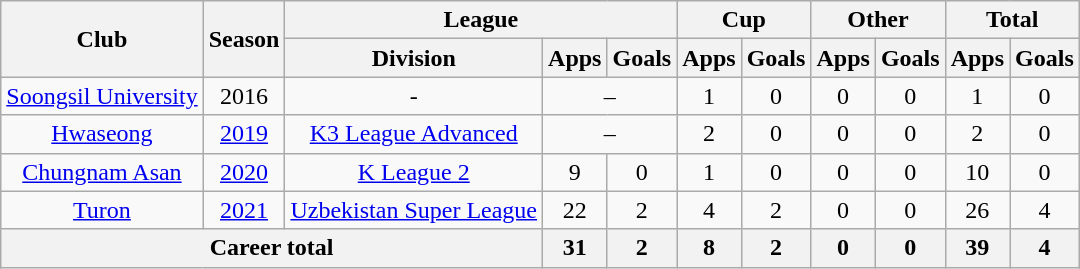<table class="wikitable" style="text-align: center">
<tr>
<th rowspan="2">Club</th>
<th rowspan="2">Season</th>
<th colspan="3">League</th>
<th colspan="2">Cup</th>
<th colspan="2">Other</th>
<th colspan="2">Total</th>
</tr>
<tr>
<th>Division</th>
<th>Apps</th>
<th>Goals</th>
<th>Apps</th>
<th>Goals</th>
<th>Apps</th>
<th>Goals</th>
<th>Apps</th>
<th>Goals</th>
</tr>
<tr>
<td><a href='#'>Soongsil University</a></td>
<td>2016</td>
<td>-</td>
<td colspan="2">–</td>
<td>1</td>
<td>0</td>
<td>0</td>
<td>0</td>
<td>1</td>
<td>0</td>
</tr>
<tr>
<td><a href='#'>Hwaseong</a></td>
<td><a href='#'>2019</a></td>
<td><a href='#'>K3 League Advanced</a></td>
<td colspan="2">–</td>
<td>2</td>
<td>0</td>
<td>0</td>
<td>0</td>
<td>2</td>
<td>0</td>
</tr>
<tr>
<td><a href='#'>Chungnam Asan</a></td>
<td><a href='#'>2020</a></td>
<td><a href='#'>K League 2</a></td>
<td>9</td>
<td>0</td>
<td>1</td>
<td>0</td>
<td>0</td>
<td>0</td>
<td>10</td>
<td>0</td>
</tr>
<tr>
<td><a href='#'>Turon</a></td>
<td><a href='#'>2021</a></td>
<td><a href='#'>Uzbekistan Super League</a></td>
<td>22</td>
<td>2</td>
<td>4</td>
<td>2</td>
<td>0</td>
<td>0</td>
<td>26</td>
<td>4</td>
</tr>
<tr>
<th colspan=3>Career total</th>
<th>31</th>
<th>2</th>
<th>8</th>
<th>2</th>
<th>0</th>
<th>0</th>
<th>39</th>
<th>4</th>
</tr>
</table>
